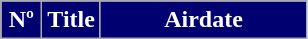<table class=wikitable style="background:#FFFFFF">
<tr style="color:#FFFFFF">
<th style="background:#000070; width:20px">Nº</th>
<th style="background:#000070">Title</th>
<th style="background:#000070; width:130px">Airdate<br>











</th>
</tr>
</table>
